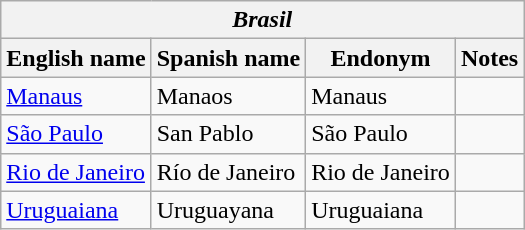<table class="wikitable sortable">
<tr>
<th colspan="4"> <em>Brasil</em></th>
</tr>
<tr>
<th>English name</th>
<th>Spanish name</th>
<th>Endonym</th>
<th>Notes</th>
</tr>
<tr>
<td><a href='#'>Manaus</a></td>
<td>Manaos</td>
<td>Manaus</td>
<td></td>
</tr>
<tr>
<td><a href='#'>São Paulo</a></td>
<td>San Pablo</td>
<td>São Paulo</td>
<td></td>
</tr>
<tr>
<td><a href='#'>Rio de Janeiro</a></td>
<td>Río de Janeiro</td>
<td>Rio de Janeiro</td>
<td></td>
</tr>
<tr>
<td><a href='#'>Uruguaiana</a></td>
<td>Uruguayana</td>
<td>Uruguaiana</td>
<td></td>
</tr>
</table>
